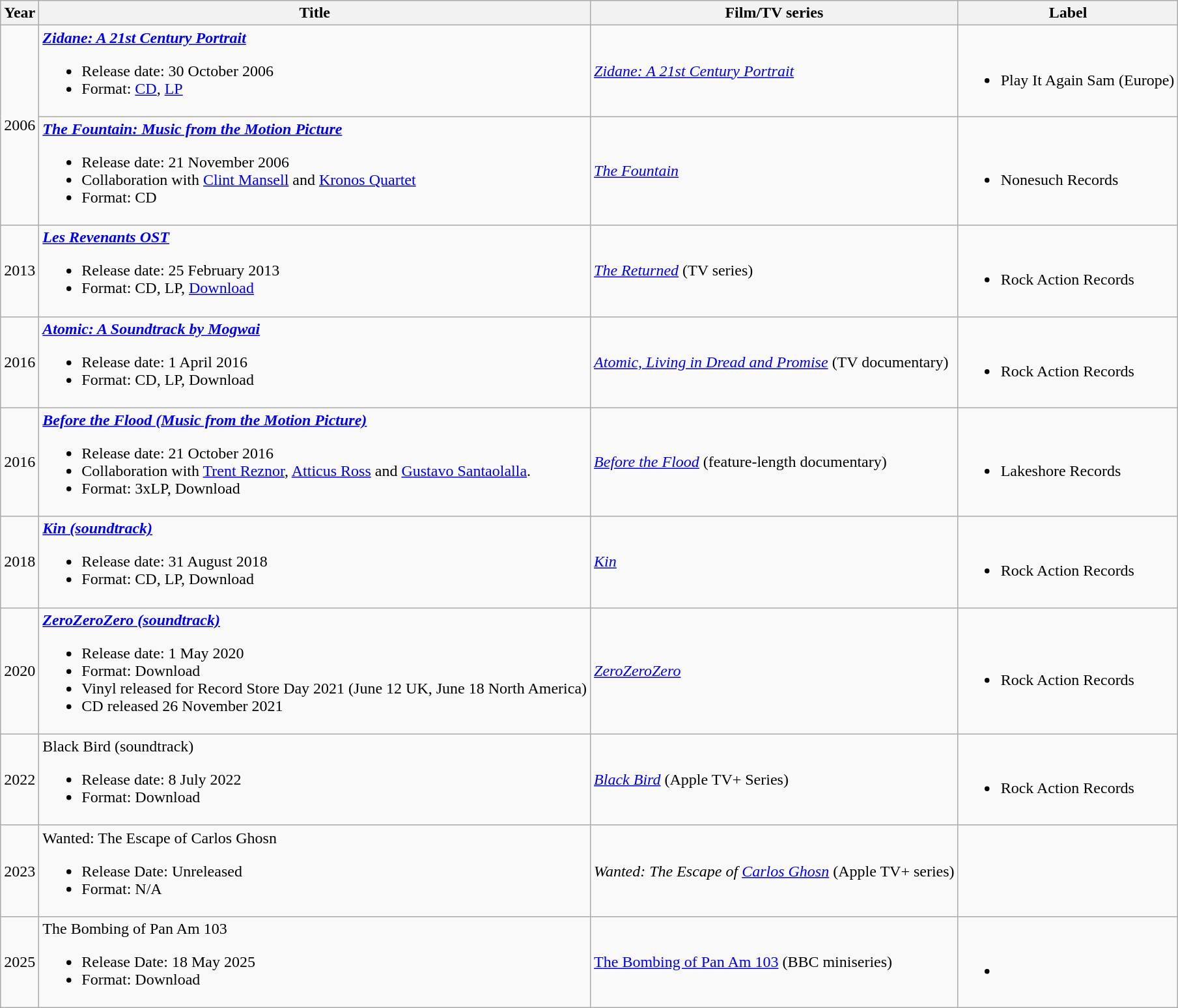<table class="wikitable">
<tr>
<th>Year</th>
<th>Title</th>
<th>Film/TV series</th>
<th>Label</th>
</tr>
<tr>
<td rowspan="2">2006</td>
<td><strong><em><a href='#'>Zidane: A 21st Century Portrait</a></em></strong><br><ul><li>Release date: 30 October 2006</li><li>Format: <a href='#'>CD</a>, <a href='#'>LP</a></li></ul></td>
<td><em><a href='#'>Zidane: A 21st Century Portrait</a></em></td>
<td><br><ul><li>Play It Again Sam (Europe)</li></ul></td>
</tr>
<tr>
<td><strong><em><a href='#'>The Fountain: Music from the Motion Picture</a></em></strong><br><ul><li>Release date: 21 November 2006</li><li>Collaboration with <a href='#'>Clint Mansell</a> and <a href='#'>Kronos Quartet</a></li><li>Format: CD</li></ul></td>
<td><em><a href='#'>The Fountain</a></em></td>
<td><br><ul><li>Nonesuch Records</li></ul></td>
</tr>
<tr>
<td>2013</td>
<td><strong><em><a href='#'>Les Revenants OST</a></em></strong><br><ul><li>Release date: 25 February 2013</li><li>Format: CD, LP, <a href='#'>Download</a></li></ul></td>
<td><em><a href='#'>The Returned</a></em> (TV series)</td>
<td><br><ul><li>Rock Action Records</li></ul></td>
</tr>
<tr>
<td>2016</td>
<td><strong><em><a href='#'>Atomic: A Soundtrack by Mogwai</a></em></strong><br><ul><li>Release date: 1 April 2016</li><li>Format: CD, LP, Download</li></ul></td>
<td><em><a href='#'>Atomic, Living in Dread and Promise</a></em> (TV documentary)</td>
<td><br><ul><li>Rock Action Records</li></ul></td>
</tr>
<tr>
<td>2016</td>
<td><strong><em><a href='#'>Before the Flood (Music from the Motion Picture)</a></em></strong><br><ul><li>Release date: 21 October 2016</li><li>Collaboration with <a href='#'>Trent Reznor</a>, <a href='#'>Atticus Ross</a> and <a href='#'>Gustavo Santaolalla</a>.</li><li>Format: 3xLP, Download</li></ul></td>
<td><em><a href='#'>Before the Flood</a></em> (feature-length documentary)</td>
<td><br><ul><li>Lakeshore Records</li></ul></td>
</tr>
<tr>
<td>2018</td>
<td><strong><em><a href='#'>Kin (soundtrack)</a></em></strong><br><ul><li>Release date: 31 August 2018</li><li>Format: CD, LP, Download</li></ul></td>
<td><em><a href='#'>Kin</a></em></td>
<td><br><ul><li>Rock Action Records</li></ul></td>
</tr>
<tr>
<td>2020</td>
<td><strong><em><a href='#'>ZeroZeroZero (soundtrack)</a></em></strong><br><ul><li>Release date: 1 May 2020</li><li>Format: Download</li><li>Vinyl released for Record Store Day 2021 (June 12 UK, June 18 North America)</li><li>CD released 26 November 2021</li></ul></td>
<td><em><a href='#'>ZeroZeroZero</a></em></td>
<td><br><ul><li>Rock Action Records</li></ul></td>
</tr>
<tr>
<td>2022</td>
<td>Black Bird (soundtrack)<br><ul><li>Release date: 8 July 2022</li><li>Format: Download</li></ul></td>
<td><a href='#'><em>Black Bird</em></a> (Apple TV+ Series)</td>
<td><br><ul><li>Rock Action Records</li></ul></td>
</tr>
<tr>
<td>2023</td>
<td>Wanted: The Escape of Carlos Ghosn<br><ul><li>Release Date: Unreleased</li><li>Format: N/A</li></ul></td>
<td><em>Wanted: The Escape of <a href='#'>Carlos Ghosn</a></em> (Apple TV+ series)</td>
<td></td>
</tr>
<tr>
<td>2025</td>
<td>The Bombing of Pan Am 103<br><ul><li>Release Date: 18 May 2025</li><li>Format: Download</li></ul></td>
<td><a href='#'>The Bombing of Pan Am 103</a> (BBC miniseries)</td>
<td><br><ul><li></li></ul></td>
</tr>
</table>
